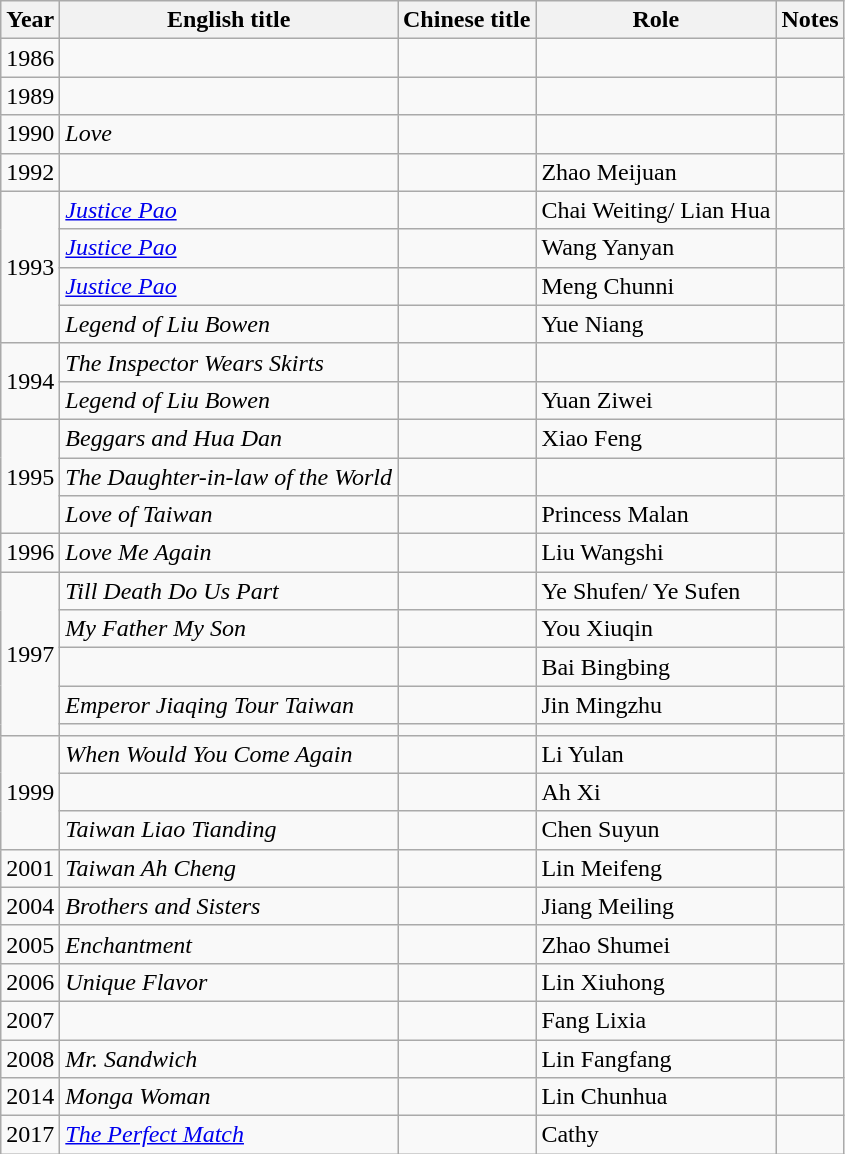<table class="wikitable">
<tr>
<th>Year</th>
<th>English title</th>
<th>Chinese title</th>
<th>Role</th>
<th>Notes</th>
</tr>
<tr>
<td>1986</td>
<td></td>
<td></td>
<td></td>
<td></td>
</tr>
<tr>
<td>1989</td>
<td></td>
<td></td>
<td></td>
<td></td>
</tr>
<tr>
<td>1990</td>
<td><em>Love</em></td>
<td></td>
<td></td>
<td></td>
</tr>
<tr>
<td>1992</td>
<td></td>
<td></td>
<td>Zhao Meijuan</td>
<td></td>
</tr>
<tr>
<td rowspan=4>1993</td>
<td><em><a href='#'>Justice Pao</a></em></td>
<td></td>
<td>Chai Weiting/ Lian Hua</td>
<td></td>
</tr>
<tr>
<td><em><a href='#'>Justice Pao</a></em></td>
<td></td>
<td>Wang Yanyan</td>
<td></td>
</tr>
<tr>
<td><em><a href='#'>Justice Pao</a></em></td>
<td></td>
<td>Meng Chunni</td>
<td></td>
</tr>
<tr>
<td><em>Legend of Liu Bowen</em></td>
<td></td>
<td>Yue Niang</td>
<td></td>
</tr>
<tr>
<td rowspan=2>1994</td>
<td><em>The Inspector Wears Skirts</em></td>
<td></td>
<td></td>
<td></td>
</tr>
<tr>
<td><em>Legend of Liu Bowen</em></td>
<td></td>
<td>Yuan Ziwei</td>
<td></td>
</tr>
<tr>
<td rowspan=3>1995</td>
<td><em>Beggars and Hua Dan</em></td>
<td></td>
<td>Xiao Feng</td>
<td></td>
</tr>
<tr>
<td><em>The Daughter-in-law of the World</em></td>
<td></td>
<td></td>
<td></td>
</tr>
<tr>
<td><em>Love of Taiwan</em></td>
<td></td>
<td>Princess Malan</td>
<td></td>
</tr>
<tr>
<td>1996</td>
<td><em>Love Me Again</em></td>
<td></td>
<td>Liu Wangshi</td>
<td></td>
</tr>
<tr>
<td rowspan=5>1997</td>
<td><em>Till Death Do Us Part</em></td>
<td></td>
<td>Ye Shufen/ Ye Sufen</td>
<td></td>
</tr>
<tr>
<td><em>My Father My Son</em></td>
<td></td>
<td>You Xiuqin</td>
<td></td>
</tr>
<tr>
<td></td>
<td></td>
<td>Bai Bingbing</td>
<td></td>
</tr>
<tr>
<td><em>Emperor Jiaqing Tour Taiwan</em></td>
<td></td>
<td>Jin Mingzhu</td>
<td></td>
</tr>
<tr>
<td></td>
<td></td>
<td></td>
<td></td>
</tr>
<tr>
<td rowspan=3>1999</td>
<td><em>When Would You Come Again</em></td>
<td></td>
<td>Li Yulan</td>
<td></td>
</tr>
<tr>
<td></td>
<td></td>
<td>Ah Xi</td>
<td></td>
</tr>
<tr>
<td><em>Taiwan Liao Tianding</em></td>
<td></td>
<td>Chen Suyun</td>
<td></td>
</tr>
<tr>
<td>2001</td>
<td><em>Taiwan Ah Cheng</em></td>
<td></td>
<td>Lin Meifeng</td>
<td></td>
</tr>
<tr>
<td>2004</td>
<td><em>Brothers and Sisters</em></td>
<td></td>
<td>Jiang Meiling</td>
<td></td>
</tr>
<tr>
<td>2005</td>
<td><em>Enchantment</em></td>
<td></td>
<td>Zhao Shumei</td>
<td></td>
</tr>
<tr>
<td>2006</td>
<td><em>Unique Flavor</em></td>
<td></td>
<td>Lin Xiuhong</td>
<td></td>
</tr>
<tr>
<td>2007</td>
<td></td>
<td></td>
<td>Fang Lixia</td>
<td></td>
</tr>
<tr>
<td>2008</td>
<td><em>Mr. Sandwich</em></td>
<td></td>
<td>Lin Fangfang</td>
<td></td>
</tr>
<tr>
<td>2014</td>
<td><em>Monga Woman</em></td>
<td></td>
<td>Lin Chunhua</td>
<td></td>
</tr>
<tr>
<td>2017</td>
<td><em><a href='#'>The Perfect Match</a></em></td>
<td></td>
<td>Cathy</td>
<td></td>
</tr>
</table>
